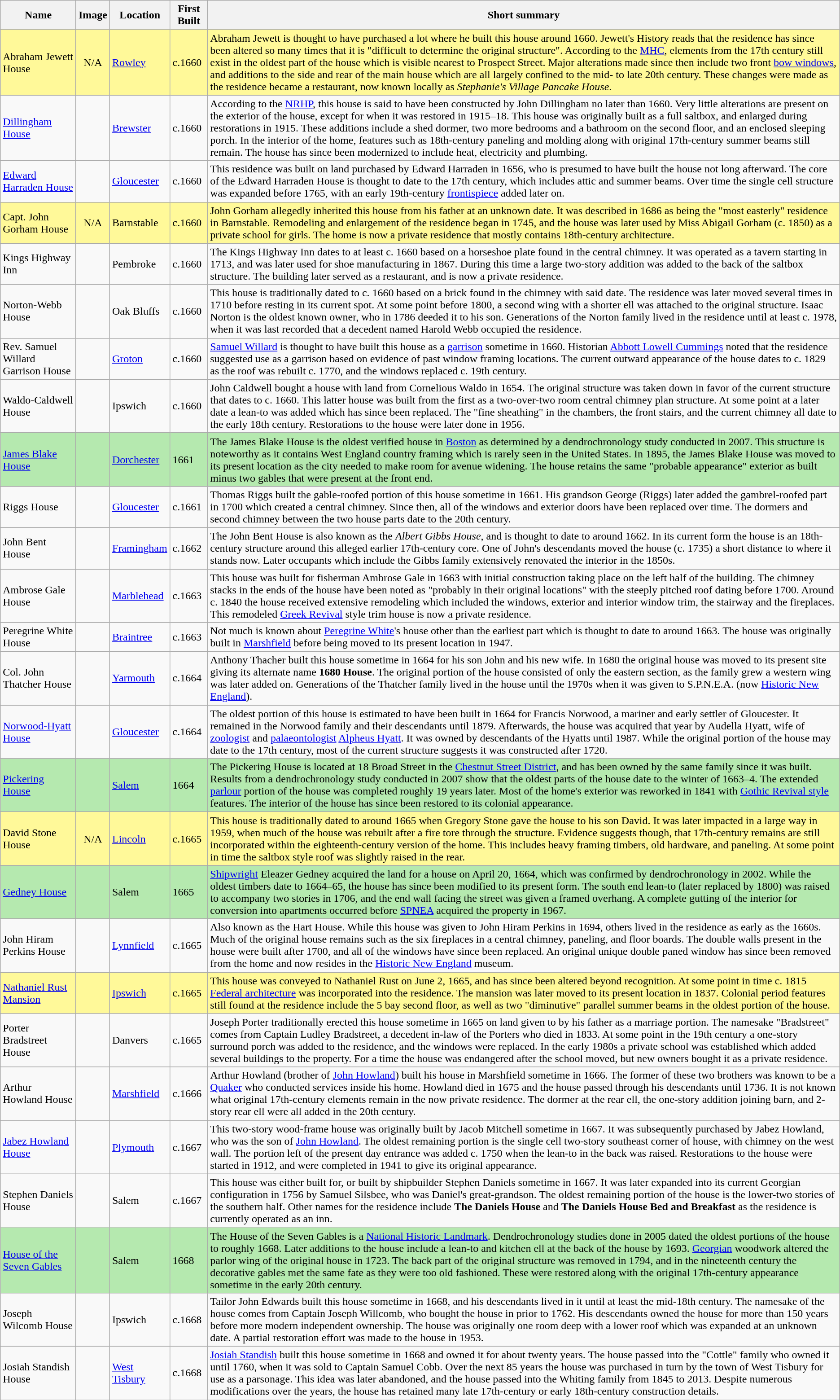<table class="wikitable sortable">
<tr>
<th>Name</th>
<th class="unsortable">Image</th>
<th>Location</th>
<th>First Built</th>
<th class="unsortable">Short summary </th>
</tr>
<tr style="background: #FFF999;">
<td>Abraham Jewett House</td>
<td align="center">N/A</td>
<td><a href='#'>Rowley</a></td>
<td>c.1660</td>
<td>Abraham Jewett is thought to have purchased a lot where he built this house around 1660. Jewett's History reads that the residence has since been altered so many times that it is "difficult to determine the original structure". According to the <a href='#'>MHC</a>, elements from the 17th century still exist in the oldest part of the house which is visible nearest to Prospect Street. Major alterations made since then include two front <a href='#'>bow windows</a>, and additions to the side and rear of the main house which are all largely confined to the mid- to late 20th century. These changes were made as the residence became a restaurant, now known locally as <em>Stephanie's Village Pancake House</em>.</td>
</tr>
<tr>
<td><a href='#'>Dillingham House</a></td>
<td></td>
<td><a href='#'>Brewster</a></td>
<td>c.1660</td>
<td>According to the <a href='#'>NRHP</a>, this house is said to have been constructed by John Dillingham no later than 1660. Very little alterations are present on the exterior of the house, except for when it was restored in 1915–18. This house was originally built as a full saltbox, and enlarged during restorations in 1915. These additions include a shed dormer, two more bedrooms and a bathroom on the second floor, and an enclosed sleeping porch. In the interior of the home, features such as 18th-century paneling and molding along with original 17th-century summer beams still remain. The house has since been modernized to include heat, electricity and plumbing.</td>
</tr>
<tr>
<td><a href='#'>Edward Harraden House</a></td>
<td></td>
<td><a href='#'>Gloucester</a></td>
<td>c.1660</td>
<td>This residence was built on land purchased by Edward Harraden in 1656, who is presumed to have built the house not long afterward. The core of the Edward Harraden House is thought to date to the 17th century, which includes attic and summer beams. Over time the single cell structure was expanded before 1765, with an early 19th-century <a href='#'>frontispiece</a> added later on.</td>
</tr>
<tr style="background: #FFF999;">
<td>Capt. John Gorham House</td>
<td align="center">N/A</td>
<td>Barnstable</td>
<td>c.1660</td>
<td>John Gorham allegedly inherited this house from his father at an unknown date. It was described in 1686 as being the "most easterly" residence in Barnstable. Remodeling and enlargement of the residence began in 1745, and the house was later used by Miss Abigail Gorham (c. 1850) as a private school for girls. The home is now a private residence that mostly contains 18th-century architecture.</td>
</tr>
<tr>
<td>Kings Highway Inn</td>
<td></td>
<td>Pembroke</td>
<td>c.1660</td>
<td>The Kings Highway Inn dates to at least c. 1660 based on a horseshoe plate found in the central chimney. It was operated as a tavern starting in 1713, and was later used for shoe manufacturing in 1867. During this time a large two-story addition was added to the back of the saltbox structure. The building later served as a restaurant, and is now a private residence.</td>
</tr>
<tr>
<td>Norton-Webb House</td>
<td></td>
<td>Oak Bluffs</td>
<td>c.1660</td>
<td>This house is traditionally dated to c. 1660 based on a brick found in the chimney with said date. The residence was later moved several times in 1710 before resting in its current spot. At some point before 1800, a second wing with a shorter ell was attached to the original structure. Isaac Norton is the oldest known owner, who in 1786 deeded it to his son. Generations of the Norton family lived in the residence until at least c. 1978, when it was last recorded that a decedent named Harold Webb occupied the residence.</td>
</tr>
<tr>
<td>Rev. Samuel Willard Garrison House</td>
<td></td>
<td><a href='#'>Groton</a></td>
<td>c.1660</td>
<td><a href='#'>Samuel Willard</a> is thought to have built this house as a <a href='#'>garrison</a> sometime in 1660. Historian <a href='#'>Abbott Lowell Cummings</a> noted that the residence suggested use as a garrison based on evidence of past window framing locations. The current outward appearance of the house dates to c. 1829 as the roof was rebuilt c. 1770, and the windows replaced c. 19th century.</td>
</tr>
<tr>
<td>Waldo-Caldwell House</td>
<td></td>
<td>Ipswich</td>
<td>c.1660</td>
<td>John Caldwell bought a house with land from Cornelious Waldo in 1654. The original structure was taken down in favor of the current structure that dates to c. 1660. This latter house was built from the first as a two-over-two room central chimney plan structure. At some point at a later date a lean-to was added which has since been replaced. The "fine sheathing" in the chambers, the front stairs, and the current chimney all date to the early 18th century. Restorations to the house were later done in 1956.</td>
</tr>
<tr style="background: #B5E9AF;">
<td><a href='#'>James Blake House</a></td>
<td></td>
<td><a href='#'>Dorchester</a></td>
<td>1661</td>
<td>The James Blake House is the oldest verified house in <a href='#'>Boston</a> as determined by a dendrochronology study conducted in 2007. This structure is noteworthy as it contains West England country framing which is rarely seen in the United States. In 1895, the James Blake House was moved to its present location as the city needed to make room for avenue widening. The house retains the same "probable appearance" exterior as built minus two gables that were present at the front end.</td>
</tr>
<tr>
<td>Riggs House</td>
<td></td>
<td><a href='#'>Gloucester</a></td>
<td>c.1661</td>
<td>Thomas Riggs built the gable-roofed portion of this house sometime in 1661. His grandson George (Riggs) later added the gambrel-roofed part in 1700 which created a central chimney. Since then, all of the windows and exterior doors have been replaced over time. The dormers and second chimney between the two house parts date to the 20th century.</td>
</tr>
<tr>
<td>John Bent House</td>
<td></td>
<td><a href='#'>Framingham</a></td>
<td>c.1662</td>
<td>The John Bent House is also known as the <em>Albert Gibbs House</em>, and is thought to date to around 1662. In its current form the house is an 18th-century structure around this alleged earlier 17th-century core. One of John's descendants moved the house (c. 1735) a short distance to where it stands now. Later occupants which include the Gibbs family extensively renovated the interior in the 1850s.</td>
</tr>
<tr>
<td>Ambrose Gale House</td>
<td></td>
<td><a href='#'>Marblehead</a></td>
<td>c.1663</td>
<td>This house was built for fisherman Ambrose Gale in 1663 with initial construction taking place on the left half of the building. The chimney stacks in the ends of the house have been noted as "probably in their original locations" with the steeply pitched roof dating before 1700. Around c. 1840 the house received extensive remodeling which included the windows, exterior and interior window trim, the stairway and the fireplaces. This remodeled <a href='#'>Greek Revival</a> style trim house is now a private residence.</td>
</tr>
<tr>
<td>Peregrine White House</td>
<td></td>
<td><a href='#'>Braintree</a></td>
<td>c.1663</td>
<td>Not much is known about <a href='#'>Peregrine White</a>'s house other than the earliest part which is thought to date to around 1663. The house was originally built in <a href='#'>Marshfield</a> before being moved to its present location in 1947.</td>
</tr>
<tr>
<td>Col. John Thatcher House</td>
<td></td>
<td><a href='#'>Yarmouth</a></td>
<td>c.1664</td>
<td>Anthony Thacher built this house sometime in 1664 for his son John and his new wife. In 1680 the original house was moved to its present site giving its alternate name <strong>1680 House</strong>. The original portion of the house consisted of only the eastern section, as the family grew a western wing was later added on. Generations of the Thatcher family lived in the house until the 1970s when it was given to S.P.N.E.A. (now <a href='#'>Historic New England</a>).</td>
</tr>
<tr>
<td><a href='#'>Norwood-Hyatt House</a></td>
<td></td>
<td><a href='#'>Gloucester</a></td>
<td>c.1664</td>
<td>The oldest portion of this house is estimated to have been built in 1664 for Francis Norwood, a mariner and early settler of Gloucester. It remained in the Norwood family and their descendants until 1879. Afterwards, the house was acquired that year by Audella Hyatt, wife of <a href='#'>zoologist</a> and <a href='#'>palaeontologist</a> <a href='#'>Alpheus Hyatt</a>. It was owned by descendants of the Hyatts until 1987. While the original portion of the house may date to the 17th century, most of the current structure suggests it was constructed after 1720.</td>
</tr>
<tr style="background: #B5E9AF;">
<td><a href='#'>Pickering House</a></td>
<td></td>
<td><a href='#'>Salem</a></td>
<td>1664</td>
<td>The Pickering House is located at 18 Broad Street in the <a href='#'>Chestnut Street District</a>, and has been owned by the same family since it was built. Results from a dendrochronology study conducted in 2007 show that the oldest parts of the house date to the winter of 1663–4. The extended <a href='#'>parlour</a> portion of the house was completed roughly 19 years later. Most of the home's exterior was reworked in 1841 with <a href='#'>Gothic Revival style</a> features. The interior of the house has since been restored to its colonial appearance.</td>
</tr>
<tr style="background: #FFF999;" >
<td>David Stone House</td>
<td align="center">N/A</td>
<td><a href='#'>Lincoln</a></td>
<td>c.1665</td>
<td>This house is traditionally dated to around 1665 when Gregory Stone gave the house to his son David. It was later impacted in a large way in 1959, when much of the house was rebuilt after a fire tore through the structure. Evidence suggests though, that 17th-century remains are still incorporated within the eighteenth-century version of the home. This includes heavy framing timbers, old hardware, and paneling. At some point in time the saltbox style roof was slightly raised in the rear.</td>
</tr>
<tr style="background: #B5E9AF;">
<td><a href='#'>Gedney House</a></td>
<td></td>
<td>Salem</td>
<td>1665</td>
<td><a href='#'>Shipwright</a> Eleazer Gedney acquired the land for a house on April 20, 1664, which was confirmed by dendrochronology in 2002. While the oldest timbers date to 1664–65, the house has since been modified to its present form. The south end lean-to (later replaced by 1800) was raised to accompany two stories in 1706, and the end wall facing the street was given a framed overhang. A complete gutting of the interior for conversion into apartments occurred before <a href='#'>SPNEA</a> acquired the property in 1967.</td>
</tr>
<tr>
<td>John Hiram Perkins House</td>
<td></td>
<td><a href='#'>Lynnfield</a></td>
<td>c.1665</td>
<td>Also known as the Hart House. While this house was given to John Hiram Perkins in 1694, others lived in the residence as early as the 1660s. Much of the original house remains such as the six fireplaces in a central chimney, paneling, and floor boards. The double walls present in the house were built after 1700, and all of the windows have since been replaced. An original unique double paned window has since been removed from the home and now resides in the <a href='#'>Historic New England</a> museum.</td>
</tr>
<tr style="background: #FFF999;">
<td><a href='#'>Nathaniel Rust Mansion</a></td>
<td></td>
<td><a href='#'>Ipswich</a></td>
<td>c.1665</td>
<td>This house was conveyed to Nathaniel Rust on June 2, 1665, and has since been altered beyond recognition. At some point in time c. 1815 <a href='#'>Federal architecture</a> was incorporated into the residence. The mansion was later moved to its present location in 1837. Colonial period features still found at the residence include the 5 bay second floor, as well as two "diminutive" parallel summer beams in the oldest portion of the house.</td>
</tr>
<tr>
<td>Porter Bradstreet House</td>
<td></td>
<td>Danvers</td>
<td>c.1665</td>
<td>Joseph Porter traditionally erected this house sometime in 1665 on land given to by his father as a marriage portion. The namesake "Bradstreet" comes from Captain Ludley Bradstreet, a decedent in-law of the Porters who died in 1833. At some point in the 19th century a one-story surround porch was added to the residence, and the windows were replaced. In the early 1980s a private school was established which added several buildings to the property. For a time the house was endangered after the school moved, but new owners bought it as a private residence.</td>
</tr>
<tr>
<td>Arthur Howland House</td>
<td></td>
<td><a href='#'>Marshfield</a></td>
<td>c.1666</td>
<td>Arthur Howland (brother of <a href='#'>John Howland</a>) built his house in Marshfield sometime in 1666. The former of these two brothers was known to be a <a href='#'>Quaker</a> who conducted services inside his home. Howland died in 1675 and the house passed through his descendants until 1736. It is not known what original 17th-century elements remain in the now private residence. The dormer at the rear ell, the one-story addition joining barn, and 2-story rear ell were all added in the 20th century.</td>
</tr>
<tr>
<td><a href='#'>Jabez Howland House</a></td>
<td></td>
<td><a href='#'>Plymouth</a></td>
<td>c.1667</td>
<td>This two-story wood-frame house was originally built by Jacob Mitchell sometime in 1667. It was subsequently purchased by Jabez Howland, who was the son of <a href='#'>John Howland</a>. The oldest remaining portion is the single cell two-story southeast corner of house, with chimney on the west wall. The portion left of the present day entrance was added c. 1750 when the lean-to in the back was raised. Restorations to the house were started in 1912, and were completed in 1941 to give its original appearance.</td>
</tr>
<tr>
<td>Stephen Daniels House</td>
<td></td>
<td>Salem</td>
<td>c.1667</td>
<td>This house was either built for, or built by shipbuilder Stephen Daniels sometime in 1667. It was later expanded into its current Georgian configuration in 1756 by Samuel Silsbee, who was Daniel's great-grandson. The oldest remaining portion of the house is the lower-two stories of the southern half. Other names for the residence include <strong>The Daniels House</strong> and <strong>The Daniels House Bed and Breakfast</strong> as the residence is currently operated as an inn.</td>
</tr>
<tr style="background: #B5E9AF;">
<td><a href='#'>House of the Seven Gables</a></td>
<td></td>
<td>Salem</td>
<td>1668</td>
<td>The House of the Seven Gables is a <a href='#'>National Historic Landmark</a>. Dendrochronology studies done in 2005 dated the oldest portions of the house to roughly 1668. Later additions to the house include a lean-to and kitchen ell at the back of the house by 1693. <a href='#'>Georgian</a> woodwork altered the parlor wing of the original house in 1723. The back part of the original structure was removed in 1794, and in the nineteenth century the decorative gables met the same fate as they were too old fashioned. These were restored along with the original 17th-century appearance sometime in the early 20th century.</td>
</tr>
<tr>
<td>Joseph Wilcomb House</td>
<td></td>
<td>Ipswich</td>
<td>c.1668</td>
<td>Tailor John Edwards built this house sometime in 1668, and his descendants lived in it until at least the mid-18th century. The namesake of the house comes from Captain Joseph Willcomb, who bought the house in prior to 1762. His descendants owned the house for more than 150 years before more modern independent ownership. The house was originally one room deep with a lower roof which was expanded at an unknown date. A partial restoration effort was made to the house in 1953.</td>
</tr>
<tr>
<td>Josiah Standish House</td>
<td></td>
<td><a href='#'>West Tisbury</a></td>
<td>c.1668</td>
<td><a href='#'>Josiah Standish</a> built this house sometime in 1668 and owned it for about twenty years. The house passed into the "Cottle" family who owned it until 1760, when it was sold to Captain Samuel Cobb. Over the next 85 years the house was purchased in turn by the town of West Tisbury for use as a parsonage. This idea was later abandoned, and the house passed into the Whiting family from 1845 to 2013. Despite numerous modifications over the years, the house has retained many late 17th-century or early 18th-century construction details.</td>
</tr>
</table>
